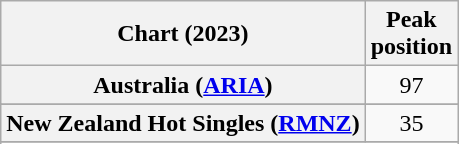<table class="wikitable sortable plainrowheaders" style="text-align:center">
<tr>
<th scope="col">Chart (2023)</th>
<th scope="col">Peak<br>position</th>
</tr>
<tr>
<th scope="row">Australia (<a href='#'>ARIA</a>)</th>
<td>97</td>
</tr>
<tr>
</tr>
<tr>
</tr>
<tr>
<th scope="row">New Zealand Hot Singles (<a href='#'>RMNZ</a>)</th>
<td>35</td>
</tr>
<tr>
</tr>
<tr>
</tr>
<tr>
</tr>
</table>
